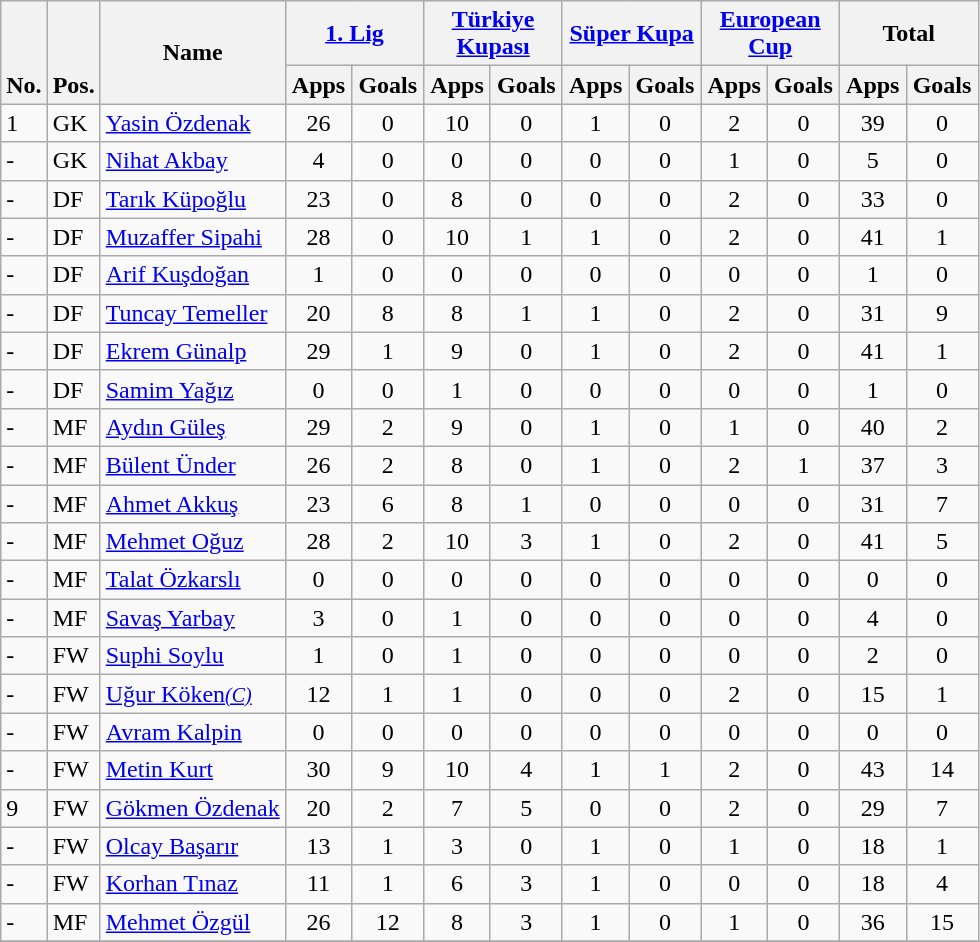<table class="wikitable" style="text-align:center">
<tr>
<th rowspan="2" valign="bottom">No.</th>
<th rowspan="2" valign="bottom">Pos.</th>
<th rowspan="2">Name</th>
<th colspan="2" width="85"><a href='#'>1. Lig</a></th>
<th colspan="2" width="85"><a href='#'>Türkiye Kupası</a></th>
<th colspan="2" width="85"><a href='#'>Süper Kupa</a></th>
<th colspan="2" width="85"><a href='#'>European Cup</a></th>
<th colspan="2" width="85">Total</th>
</tr>
<tr>
<th>Apps</th>
<th>Goals</th>
<th>Apps</th>
<th>Goals</th>
<th>Apps</th>
<th>Goals</th>
<th>Apps</th>
<th>Goals</th>
<th>Apps</th>
<th>Goals</th>
</tr>
<tr>
<td align="left">1</td>
<td align="left">GK</td>
<td align="left"> <a href='#'>Yasin Özdenak</a></td>
<td>26</td>
<td>0</td>
<td>10</td>
<td>0</td>
<td>1</td>
<td>0</td>
<td>2</td>
<td>0</td>
<td>39</td>
<td>0</td>
</tr>
<tr>
<td align="left">-</td>
<td align="left">GK</td>
<td align="left"> <a href='#'>Nihat Akbay</a></td>
<td>4</td>
<td>0</td>
<td>0</td>
<td>0</td>
<td>0</td>
<td>0</td>
<td>1</td>
<td>0</td>
<td>5</td>
<td>0</td>
</tr>
<tr>
<td align="left">-</td>
<td align="left">DF</td>
<td align="left"> <a href='#'>Tarık Küpoğlu</a></td>
<td>23</td>
<td>0</td>
<td>8</td>
<td>0</td>
<td>0</td>
<td>0</td>
<td>2</td>
<td>0</td>
<td>33</td>
<td>0</td>
</tr>
<tr>
<td align="left">-</td>
<td align="left">DF</td>
<td align="left"> <a href='#'>Muzaffer Sipahi</a></td>
<td>28</td>
<td>0</td>
<td>10</td>
<td>1</td>
<td>1</td>
<td>0</td>
<td>2</td>
<td>0</td>
<td>41</td>
<td>1</td>
</tr>
<tr>
<td align="left">-</td>
<td align="left">DF</td>
<td align="left"> <a href='#'>Arif Kuşdoğan</a></td>
<td>1</td>
<td>0</td>
<td>0</td>
<td>0</td>
<td>0</td>
<td>0</td>
<td>0</td>
<td>0</td>
<td>1</td>
<td>0</td>
</tr>
<tr>
<td align="left">-</td>
<td align="left">DF</td>
<td align="left"> <a href='#'>Tuncay Temeller</a></td>
<td>20</td>
<td>8</td>
<td>8</td>
<td>1</td>
<td>1</td>
<td>0</td>
<td>2</td>
<td>0</td>
<td>31</td>
<td>9</td>
</tr>
<tr>
<td align="left">-</td>
<td align="left">DF</td>
<td align="left"> <a href='#'>Ekrem Günalp</a></td>
<td>29</td>
<td>1</td>
<td>9</td>
<td>0</td>
<td>1</td>
<td>0</td>
<td>2</td>
<td>0</td>
<td>41</td>
<td>1</td>
</tr>
<tr>
<td align="left">-</td>
<td align="left">DF</td>
<td align="left"> <a href='#'>Samim Yağız</a></td>
<td>0</td>
<td>0</td>
<td>1</td>
<td>0</td>
<td>0</td>
<td>0</td>
<td>0</td>
<td>0</td>
<td>1</td>
<td>0</td>
</tr>
<tr>
<td align="left">-</td>
<td align="left">MF</td>
<td align="left"> <a href='#'>Aydın Güleş</a></td>
<td>29</td>
<td>2</td>
<td>9</td>
<td>0</td>
<td>1</td>
<td>0</td>
<td>1</td>
<td>0</td>
<td>40</td>
<td>2</td>
</tr>
<tr>
<td align="left">-</td>
<td align="left">MF</td>
<td align="left"> <a href='#'>Bülent Ünder</a></td>
<td>26</td>
<td>2</td>
<td>8</td>
<td>0</td>
<td>1</td>
<td>0</td>
<td>2</td>
<td>1</td>
<td>37</td>
<td>3</td>
</tr>
<tr>
<td align="left">-</td>
<td align="left">MF</td>
<td align="left"> <a href='#'>Ahmet Akkuş</a></td>
<td>23</td>
<td>6</td>
<td>8</td>
<td>1</td>
<td>0</td>
<td>0</td>
<td>0</td>
<td>0</td>
<td>31</td>
<td>7</td>
</tr>
<tr>
<td align="left">-</td>
<td align="left">MF</td>
<td align="left"> <a href='#'>Mehmet Oğuz</a></td>
<td>28</td>
<td>2</td>
<td>10</td>
<td>3</td>
<td>1</td>
<td>0</td>
<td>2</td>
<td>0</td>
<td>41</td>
<td>5</td>
</tr>
<tr>
<td align="left">-</td>
<td align="left">MF</td>
<td align="left"> <a href='#'>Talat Özkarslı</a></td>
<td>0</td>
<td>0</td>
<td>0</td>
<td>0</td>
<td>0</td>
<td>0</td>
<td>0</td>
<td>0</td>
<td>0</td>
<td>0</td>
</tr>
<tr>
<td align="left">-</td>
<td align="left">MF</td>
<td align="left"> <a href='#'>Savaş Yarbay</a></td>
<td>3</td>
<td>0</td>
<td>1</td>
<td>0</td>
<td>0</td>
<td>0</td>
<td>0</td>
<td>0</td>
<td>4</td>
<td>0</td>
</tr>
<tr>
<td align="left">-</td>
<td align="left">FW</td>
<td align="left"> <a href='#'>Suphi Soylu</a></td>
<td>1</td>
<td>0</td>
<td>1</td>
<td>0</td>
<td>0</td>
<td>0</td>
<td>0</td>
<td>0</td>
<td>2</td>
<td>0</td>
</tr>
<tr>
<td align="left">-</td>
<td align="left">FW</td>
<td align="left"> <a href='#'>Uğur Köken</a><small><em><a href='#'>(C)</a></em></small></td>
<td>12</td>
<td>1</td>
<td>1</td>
<td>0</td>
<td>0</td>
<td>0</td>
<td>2</td>
<td>0</td>
<td>15</td>
<td>1</td>
</tr>
<tr>
<td align="left">-</td>
<td align="left">FW</td>
<td align="left"> <a href='#'>Avram Kalpin</a></td>
<td>0</td>
<td>0</td>
<td>0</td>
<td>0</td>
<td>0</td>
<td>0</td>
<td>0</td>
<td>0</td>
<td>0</td>
<td>0</td>
</tr>
<tr>
<td align="left">-</td>
<td align="left">FW</td>
<td align="left"> <a href='#'>Metin Kurt</a></td>
<td>30</td>
<td>9</td>
<td>10</td>
<td>4</td>
<td>1</td>
<td>1</td>
<td>2</td>
<td>0</td>
<td>43</td>
<td>14</td>
</tr>
<tr>
<td align="left">9</td>
<td align="left">FW</td>
<td align="left"> <a href='#'>Gökmen Özdenak</a></td>
<td>20</td>
<td>2</td>
<td>7</td>
<td>5</td>
<td>0</td>
<td>0</td>
<td>2</td>
<td>0</td>
<td>29</td>
<td>7</td>
</tr>
<tr>
<td align="left">-</td>
<td align="left">FW</td>
<td align="left"> <a href='#'>Olcay Başarır</a></td>
<td>13</td>
<td>1</td>
<td>3</td>
<td>0</td>
<td>1</td>
<td>0</td>
<td>1</td>
<td>0</td>
<td>18</td>
<td>1</td>
</tr>
<tr>
<td align="left">-</td>
<td align="left">FW</td>
<td align="left"> <a href='#'>Korhan Tınaz</a></td>
<td>11</td>
<td>1</td>
<td>6</td>
<td>3</td>
<td>1</td>
<td>0</td>
<td>0</td>
<td>0</td>
<td>18</td>
<td>4</td>
</tr>
<tr>
<td align="left">-</td>
<td align="left">MF</td>
<td align="left"> <a href='#'>Mehmet Özgül</a></td>
<td>26</td>
<td>12</td>
<td>8</td>
<td>3</td>
<td>1</td>
<td>0</td>
<td>1</td>
<td>0</td>
<td>36</td>
<td>15</td>
</tr>
<tr>
</tr>
</table>
